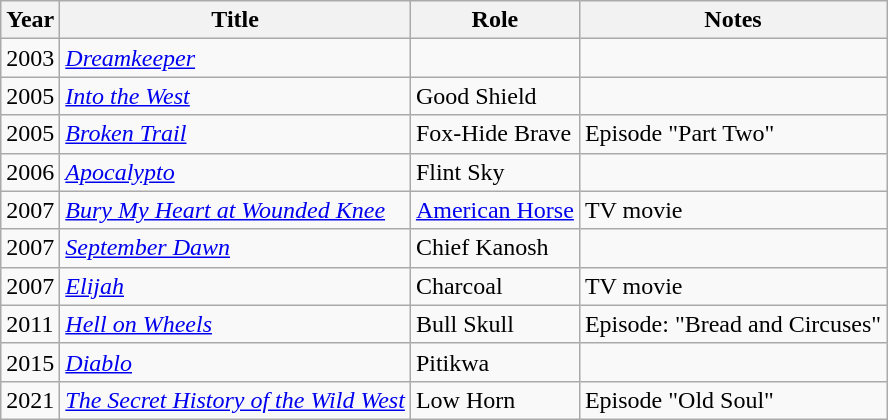<table class="wikitable sortable">
<tr>
<th>Year</th>
<th>Title</th>
<th>Role</th>
<th class="unsortable">Notes</th>
</tr>
<tr>
<td>2003</td>
<td><em><a href='#'>Dreamkeeper</a></em></td>
<td></td>
<td></td>
</tr>
<tr>
<td>2005</td>
<td><em><a href='#'>Into the West</a></em></td>
<td>Good Shield</td>
<td></td>
</tr>
<tr>
<td>2005</td>
<td><em><a href='#'>Broken Trail</a></em></td>
<td>Fox-Hide Brave</td>
<td>Episode "Part Two"</td>
</tr>
<tr>
<td>2006</td>
<td><em><a href='#'>Apocalypto</a></em></td>
<td>Flint Sky</td>
<td></td>
</tr>
<tr>
<td>2007</td>
<td><em><a href='#'>Bury My Heart at Wounded Knee</a></em></td>
<td><a href='#'>American Horse</a></td>
<td>TV movie</td>
</tr>
<tr>
<td>2007</td>
<td><em><a href='#'>September Dawn</a></em></td>
<td>Chief Kanosh</td>
<td></td>
</tr>
<tr>
<td>2007</td>
<td><em><a href='#'>Elijah</a></em></td>
<td>Charcoal</td>
<td>TV movie</td>
</tr>
<tr>
<td>2011</td>
<td><em><a href='#'>Hell on Wheels</a></em></td>
<td>Bull Skull</td>
<td>Episode: "Bread and Circuses"</td>
</tr>
<tr>
<td>2015</td>
<td><em><a href='#'>Diablo</a></em></td>
<td>Pitikwa</td>
<td></td>
</tr>
<tr>
<td>2021</td>
<td><em><a href='#'>The Secret History of the Wild West</a></em></td>
<td>Low Horn</td>
<td>Episode "Old Soul"</td>
</tr>
</table>
